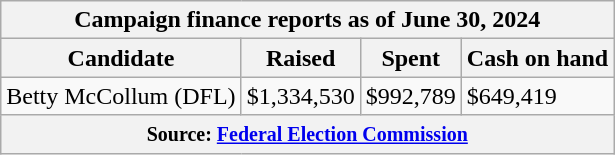<table class="wikitable sortable">
<tr>
<th colspan=4>Campaign finance reports as of June 30, 2024</th>
</tr>
<tr style="text-align:center;">
<th>Candidate</th>
<th>Raised</th>
<th>Spent</th>
<th>Cash on hand</th>
</tr>
<tr>
<td>Betty McCollum (DFL)</td>
<td>$1,334,530</td>
<td>$992,789</td>
<td>$649,419</td>
</tr>
<tr>
<th colspan="4"><small>Source: <a href='#'>Federal Election Commission</a></small></th>
</tr>
</table>
